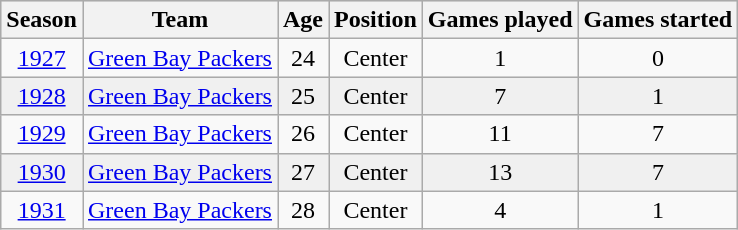<table class="wikitable" BORDER="0" CELLPADDING="3" CELLSPACING="0">
<tr ALIGN=center bgcolor="#e0e0e0">
<th>Season</th>
<th>Team</th>
<th>Age</th>
<th>Position</th>
<th>Games played</th>
<th>Games started</th>
</tr>
<tr ALIGN=center>
<td><a href='#'>1927</a></td>
<td><a href='#'>Green Bay Packers</a></td>
<td>24</td>
<td>Center</td>
<td>1</td>
<td>0</td>
</tr>
<tr ALIGN=center bgcolor="#f0f0f0">
<td><a href='#'>1928</a></td>
<td><a href='#'>Green Bay Packers</a></td>
<td>25</td>
<td>Center</td>
<td>7</td>
<td>1</td>
</tr>
<tr ALIGN=center>
<td><a href='#'>1929</a></td>
<td><a href='#'>Green Bay Packers</a></td>
<td>26</td>
<td>Center</td>
<td>11</td>
<td>7</td>
</tr>
<tr ALIGN=center bgcolor="#f0f0f0">
<td><a href='#'>1930</a></td>
<td><a href='#'>Green Bay Packers</a></td>
<td>27</td>
<td>Center</td>
<td>13</td>
<td>7</td>
</tr>
<tr ALIGN=center>
<td><a href='#'>1931</a></td>
<td><a href='#'>Green Bay Packers</a></td>
<td>28</td>
<td>Center</td>
<td>4</td>
<td>1</td>
</tr>
</table>
